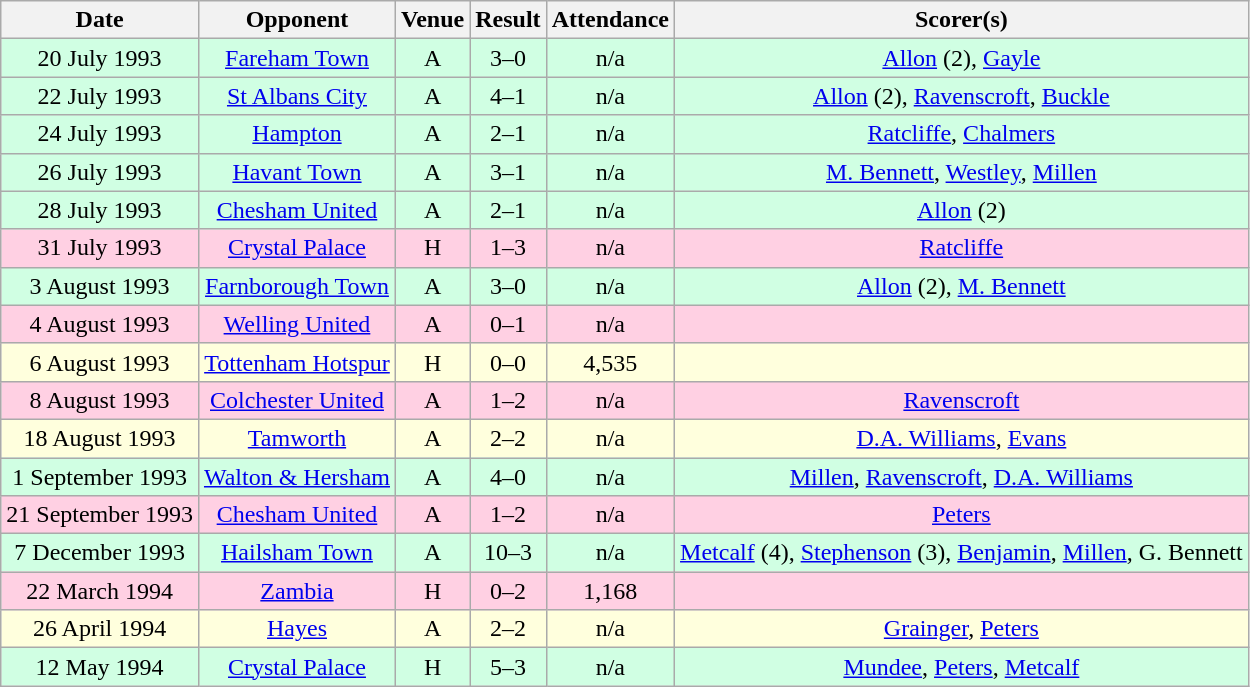<table class="wikitable sortable" style="text-align:center;">
<tr>
<th>Date</th>
<th>Opponent</th>
<th>Venue</th>
<th>Result</th>
<th>Attendance</th>
<th>Scorer(s)</th>
</tr>
<tr style="background:#d0ffe3;">
<td>20 July 1993</td>
<td><a href='#'>Fareham Town</a></td>
<td>A</td>
<td>3–0</td>
<td>n/a</td>
<td><a href='#'>Allon</a> (2), <a href='#'>Gayle</a></td>
</tr>
<tr style="background:#d0ffe3;">
<td>22 July 1993</td>
<td><a href='#'>St Albans City</a></td>
<td>A</td>
<td>4–1</td>
<td>n/a</td>
<td><a href='#'>Allon</a> (2), <a href='#'>Ravenscroft</a>, <a href='#'>Buckle</a></td>
</tr>
<tr style="background:#d0ffe3;">
<td>24 July 1993</td>
<td><a href='#'>Hampton</a></td>
<td>A</td>
<td>2–1</td>
<td>n/a</td>
<td><a href='#'>Ratcliffe</a>, <a href='#'>Chalmers</a></td>
</tr>
<tr style="background:#d0ffe3;">
<td>26 July 1993</td>
<td><a href='#'>Havant Town</a></td>
<td>A</td>
<td>3–1</td>
<td>n/a</td>
<td><a href='#'>M. Bennett</a>, <a href='#'>Westley</a>, <a href='#'>Millen</a></td>
</tr>
<tr style="background:#d0ffe3;">
<td>28 July 1993</td>
<td><a href='#'>Chesham United</a></td>
<td>A</td>
<td>2–1</td>
<td>n/a</td>
<td><a href='#'>Allon</a> (2)</td>
</tr>
<tr style="background:#ffd0e3;">
<td>31 July 1993</td>
<td><a href='#'>Crystal Palace</a></td>
<td>H</td>
<td>1–3</td>
<td>n/a</td>
<td><a href='#'>Ratcliffe</a></td>
</tr>
<tr style="background:#d0ffe3;">
<td>3 August 1993</td>
<td><a href='#'>Farnborough Town</a></td>
<td>A</td>
<td>3–0</td>
<td>n/a</td>
<td><a href='#'>Allon</a> (2), <a href='#'>M. Bennett</a></td>
</tr>
<tr style="background:#ffd0e3;">
<td>4 August 1993</td>
<td><a href='#'>Welling United</a></td>
<td>A</td>
<td>0–1</td>
<td>n/a</td>
<td></td>
</tr>
<tr style="background:#ffd;">
<td>6 August 1993</td>
<td><a href='#'>Tottenham Hotspur</a></td>
<td>H</td>
<td>0–0</td>
<td>4,535</td>
<td></td>
</tr>
<tr style="background:#ffd0e3;">
<td>8 August 1993</td>
<td><a href='#'>Colchester United</a></td>
<td>A</td>
<td>1–2</td>
<td>n/a</td>
<td><a href='#'>Ravenscroft</a></td>
</tr>
<tr style="background:#ffd;">
<td>18 August 1993</td>
<td><a href='#'>Tamworth</a></td>
<td>A</td>
<td>2–2</td>
<td>n/a</td>
<td><a href='#'>D.A. Williams</a>, <a href='#'>Evans</a></td>
</tr>
<tr style="background:#d0ffe3;">
<td>1 September 1993</td>
<td><a href='#'>Walton & Hersham</a></td>
<td>A</td>
<td>4–0</td>
<td>n/a</td>
<td><a href='#'>Millen</a>, <a href='#'>Ravenscroft</a>, <a href='#'>D.A. Williams</a></td>
</tr>
<tr style="background:#ffd0e3;">
<td>21 September 1993</td>
<td><a href='#'>Chesham United</a></td>
<td>A</td>
<td>1–2</td>
<td>n/a</td>
<td><a href='#'>Peters</a></td>
</tr>
<tr style="background:#d0ffe3;">
<td>7 December 1993</td>
<td><a href='#'>Hailsham Town</a></td>
<td>A</td>
<td>10–3</td>
<td>n/a</td>
<td><a href='#'>Metcalf</a> (4), <a href='#'>Stephenson</a> (3), <a href='#'>Benjamin</a>, <a href='#'>Millen</a>, G. Bennett</td>
</tr>
<tr style="background:#ffd0e3;">
<td>22 March 1994</td>
<td><a href='#'>Zambia</a></td>
<td>H</td>
<td>0–2</td>
<td>1,168</td>
<td></td>
</tr>
<tr style="background:#ffd;">
<td>26 April 1994</td>
<td><a href='#'>Hayes</a></td>
<td>A</td>
<td>2–2</td>
<td>n/a</td>
<td><a href='#'>Grainger</a>, <a href='#'>Peters</a></td>
</tr>
<tr style="background:#d0ffe3;">
<td>12 May 1994</td>
<td><a href='#'>Crystal Palace</a></td>
<td>H</td>
<td>5–3</td>
<td>n/a</td>
<td><a href='#'>Mundee</a>, <a href='#'>Peters</a>, <a href='#'>Metcalf</a></td>
</tr>
</table>
